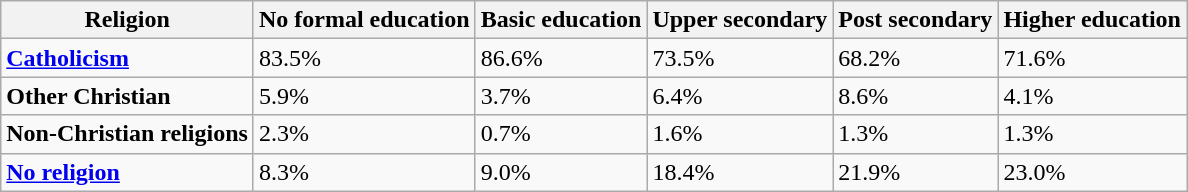<table class="wikitable">
<tr>
<th>Religion</th>
<th>No formal education</th>
<th>Basic education</th>
<th>Upper secondary</th>
<th>Post secondary</th>
<th>Higher education</th>
</tr>
<tr>
<td><strong><a href='#'>Catholicism</a></strong></td>
<td style="background:;">83.5%</td>
<td style="background:;">86.6%</td>
<td>73.5%</td>
<td>68.2%</td>
<td>71.6%</td>
</tr>
<tr>
<td><strong>Other Christian</strong></td>
<td>5.9%</td>
<td>3.7%</td>
<td>6.4%</td>
<td>8.6%</td>
<td>4.1%</td>
</tr>
<tr>
<td><strong>Non-Christian religions</strong></td>
<td>2.3%</td>
<td>0.7%</td>
<td>1.6%</td>
<td>1.3%</td>
<td>1.3%</td>
</tr>
<tr>
<td><strong><a href='#'>No religion</a></strong></td>
<td>8.3%</td>
<td>9.0%</td>
<td>18.4%</td>
<td>21.9%</td>
<td>23.0%</td>
</tr>
</table>
